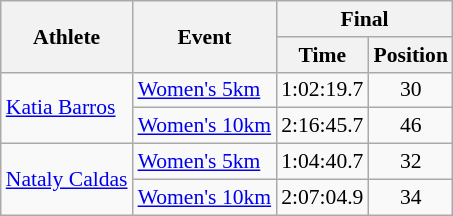<table class="wikitable" border="1" style="font-size:90%">
<tr>
<th rowspan=2>Athlete</th>
<th rowspan=2>Event</th>
<th colspan=2>Final</th>
</tr>
<tr>
<th>Time</th>
<th>Position</th>
</tr>
<tr>
<td rowspan=2><a href='#'>Katia Barros</a></td>
<td><a href='#'>Women's 5km</a></td>
<td align=center>1:02:19.7</td>
<td align=center>30</td>
</tr>
<tr>
<td><a href='#'>Women's 10km</a></td>
<td align=center>2:16:45.7</td>
<td align=center>46</td>
</tr>
<tr>
<td rowspan=2><a href='#'>Nataly Caldas</a></td>
<td><a href='#'>Women's 5km</a></td>
<td align=center>1:04:40.7</td>
<td align=center>32</td>
</tr>
<tr>
<td><a href='#'>Women's 10km</a></td>
<td align=center>2:07:04.9</td>
<td align=center>34</td>
</tr>
</table>
